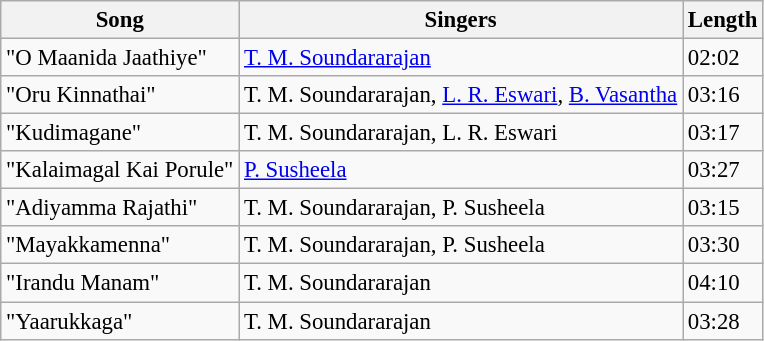<table class="wikitable" style="font-size:95%;">
<tr>
<th>Song</th>
<th>Singers</th>
<th>Length</th>
</tr>
<tr>
<td>"O Maanida Jaathiye"</td>
<td><a href='#'>T. M. Soundararajan</a></td>
<td>02:02</td>
</tr>
<tr>
<td>"Oru Kinnathai"</td>
<td>T. M. Soundararajan, <a href='#'>L. R. Eswari</a>, <a href='#'>B. Vasantha</a></td>
<td>03:16</td>
</tr>
<tr>
<td>"Kudimagane"</td>
<td>T. M. Soundararajan, L. R. Eswari</td>
<td>03:17</td>
</tr>
<tr>
<td>"Kalaimagal Kai Porule"</td>
<td><a href='#'>P. Susheela</a></td>
<td>03:27</td>
</tr>
<tr>
<td>"Adiyamma Rajathi"</td>
<td>T. M. Soundararajan, P. Susheela</td>
<td>03:15</td>
</tr>
<tr>
<td>"Mayakkamenna"</td>
<td>T. M. Soundararajan, P. Susheela</td>
<td>03:30</td>
</tr>
<tr>
<td>"Irandu Manam"</td>
<td>T. M. Soundararajan</td>
<td>04:10</td>
</tr>
<tr>
<td>"Yaarukkaga"</td>
<td>T. M. Soundararajan</td>
<td>03:28</td>
</tr>
</table>
